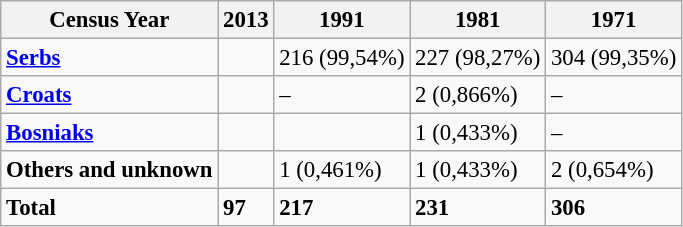<table class="wikitable" style="font-size:95%;">
<tr>
<th>Census Year</th>
<th>2013</th>
<th>1991</th>
<th>1981</th>
<th>1971</th>
</tr>
<tr>
<td><strong><a href='#'>Serbs</a></strong></td>
<td></td>
<td>216 (99,54%)</td>
<td>227 (98,27%)</td>
<td>304 (99,35%)</td>
</tr>
<tr>
<td><strong><a href='#'>Croats</a></strong></td>
<td></td>
<td>–</td>
<td>2 (0,866%)</td>
<td>–</td>
</tr>
<tr>
<td><strong><a href='#'>Bosniaks</a></strong></td>
<td></td>
<td></td>
<td>1 (0,433%)</td>
<td>–</td>
</tr>
<tr>
<td><strong>Others  and unknown</strong></td>
<td></td>
<td>1 (0,461%)</td>
<td>1 (0,433%)</td>
<td>2 (0,654%)</td>
</tr>
<tr>
<td><strong>Total</strong></td>
<td><strong> 97</strong></td>
<td><strong> 217</strong></td>
<td><strong> 231</strong></td>
<td><strong> 306</strong></td>
</tr>
</table>
